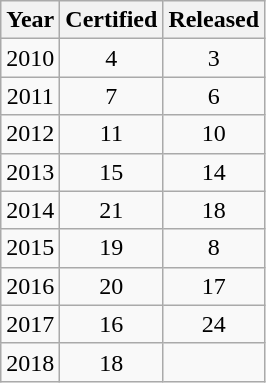<table class="wikitable floatright" style="text-align:center;">
<tr>
<th>Year</th>
<th>Certified</th>
<th>Released</th>
</tr>
<tr>
<td>2010</td>
<td>4</td>
<td>3</td>
</tr>
<tr>
<td>2011</td>
<td>7</td>
<td>6</td>
</tr>
<tr>
<td>2012</td>
<td>11</td>
<td>10</td>
</tr>
<tr>
<td>2013</td>
<td>15</td>
<td>14</td>
</tr>
<tr>
<td>2014</td>
<td>21</td>
<td>18</td>
</tr>
<tr>
<td>2015</td>
<td>19</td>
<td>8</td>
</tr>
<tr>
<td>2016</td>
<td>20</td>
<td>17</td>
</tr>
<tr>
<td>2017</td>
<td>16</td>
<td>24</td>
</tr>
<tr>
<td>2018</td>
<td>18</td>
<td></td>
</tr>
</table>
